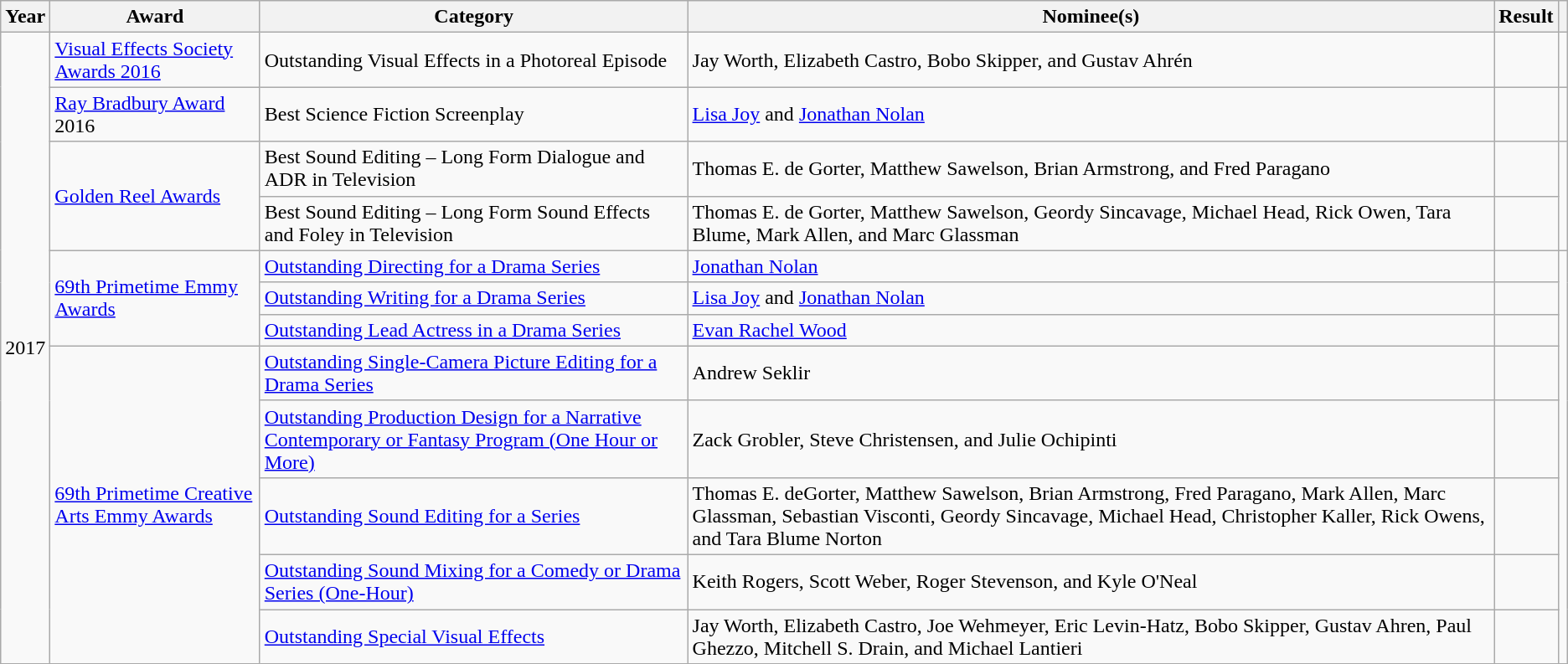<table class="wikitable sortable plainrowheaders">
<tr>
<th>Year</th>
<th>Award</th>
<th>Category</th>
<th>Nominee(s)</th>
<th>Result</th>
<th class="unsortable"></th>
</tr>
<tr>
<td rowspan="12">2017</td>
<td scope="row"><a href='#'>Visual Effects Society Awards 2016</a></td>
<td scope="row">Outstanding Visual Effects in a Photoreal Episode</td>
<td scope="row">Jay Worth, Elizabeth Castro, Bobo Skipper, and Gustav Ahrén</td>
<td></td>
<td></td>
</tr>
<tr>
<td rowspan="1"><a href='#'>Ray Bradbury Award</a> 2016</td>
<td scope="row">Best Science Fiction Screenplay</td>
<td scope="row"><a href='#'>Lisa Joy</a> and <a href='#'>Jonathan Nolan</a></td>
<td></td>
<td></td>
</tr>
<tr>
<td rowspan="2"><a href='#'>Golden Reel Awards</a></td>
<td scope="row">Best Sound Editing – Long Form Dialogue and ADR in Television</td>
<td scope="row">Thomas E. de Gorter, Matthew Sawelson, Brian Armstrong, and Fred Paragano</td>
<td></td>
<td rowspan="2"></td>
</tr>
<tr>
<td scope="row">Best Sound Editing – Long Form Sound Effects and Foley in Television</td>
<td scope="row">Thomas E. de Gorter, Matthew Sawelson, Geordy Sincavage, Michael Head, Rick Owen, Tara Blume, Mark Allen, and Marc Glassman</td>
<td></td>
</tr>
<tr>
<td rowspan="3"><a href='#'>69th Primetime Emmy Awards</a></td>
<td scope="row"><a href='#'>Outstanding Directing for a Drama Series</a></td>
<td scope="row"><a href='#'>Jonathan Nolan</a></td>
<td></td>
<td rowspan="8" style="text-align:center;"></td>
</tr>
<tr>
<td scope="row"><a href='#'>Outstanding Writing for a Drama Series</a></td>
<td scope="row"><a href='#'>Lisa Joy</a> and <a href='#'>Jonathan Nolan</a></td>
<td></td>
</tr>
<tr>
<td scope="row"><a href='#'>Outstanding Lead Actress in a Drama Series</a></td>
<td scope="row"><a href='#'>Evan Rachel Wood</a></td>
<td></td>
</tr>
<tr>
<td rowspan="5"><a href='#'>69th Primetime Creative Arts Emmy Awards</a></td>
<td scope="row"><a href='#'>Outstanding Single-Camera Picture Editing for a Drama Series</a></td>
<td scope="row">Andrew Seklir</td>
<td></td>
</tr>
<tr>
<td scope="row"><a href='#'>Outstanding Production Design for a Narrative Contemporary or Fantasy Program (One Hour or More)</a></td>
<td scope="row">Zack Grobler, Steve Christensen, and Julie Ochipinti</td>
<td></td>
</tr>
<tr>
<td scope="row"><a href='#'>Outstanding Sound Editing for a Series</a></td>
<td scope="row">Thomas E. deGorter, Matthew Sawelson, Brian Armstrong, Fred Paragano, Mark Allen, Marc Glassman, Sebastian Visconti, Geordy Sincavage, Michael Head, Christopher Kaller, Rick Owens, and Tara Blume Norton</td>
<td></td>
</tr>
<tr>
<td scope="row"><a href='#'>Outstanding Sound Mixing for a Comedy or Drama Series (One-Hour)</a></td>
<td scope="row">Keith Rogers, Scott Weber, Roger Stevenson, and Kyle O'Neal</td>
<td></td>
</tr>
<tr>
<td scope="row"><a href='#'>Outstanding Special Visual Effects</a></td>
<td scope="row">Jay Worth, Elizabeth Castro, Joe Wehmeyer, Eric Levin-Hatz, Bobo Skipper, Gustav Ahren, Paul Ghezzo, Mitchell S. Drain, and Michael Lantieri</td>
<td></td>
</tr>
</table>
